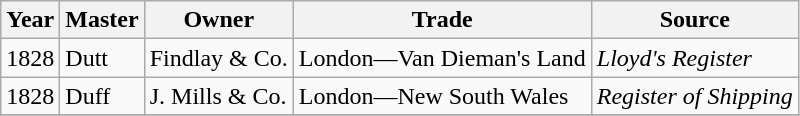<table class="sortable wikitable">
<tr>
<th>Year</th>
<th>Master</th>
<th>Owner</th>
<th>Trade</th>
<th>Source</th>
</tr>
<tr>
<td>1828</td>
<td>Dutt</td>
<td>Findlay & Co.</td>
<td>London—Van Dieman's Land</td>
<td><em>Lloyd's Register</em></td>
</tr>
<tr>
<td>1828</td>
<td>Duff</td>
<td>J. Mills & Co.</td>
<td>London—New South Wales</td>
<td><em>Register of Shipping</em></td>
</tr>
<tr>
</tr>
</table>
